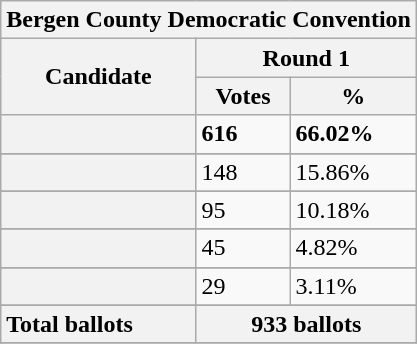<table class="wikitable sortable">
<tr>
<th colspan=" 19 ">Bergen County Democratic Convention</th>
</tr>
<tr style="background:#eee; text-align:center;">
<th rowspan=2 style="text-align:center;">Candidate</th>
<th colspan=2 style="text-align:center;">Round 1</th>
</tr>
<tr>
<th>Votes</th>
<th>%</th>
</tr>
<tr>
<th scope="row" style="text-align:left;"></th>
<td><strong>616</strong></td>
<td><strong>66.02%</strong></td>
</tr>
<tr>
</tr>
<tr>
</tr>
<tr>
<th scope="row" style="text-align:left;"></th>
<td>148</td>
<td>15.86%</td>
</tr>
<tr>
</tr>
<tr>
</tr>
<tr>
<th scope="row" style="text-align:left;"></th>
<td>95</td>
<td>10.18%</td>
</tr>
<tr>
</tr>
<tr>
</tr>
<tr>
<th scope="row" style="text-align:left;"></th>
<td>45</td>
<td>4.82%</td>
</tr>
<tr>
</tr>
<tr>
</tr>
<tr>
<th scope="row" style="text-align:left;"></th>
<td>29</td>
<td>3.11%</td>
</tr>
<tr>
</tr>
<tr>
<th scope="row" style="text-align:left;">Total ballots</th>
<th colspan="2">933 ballots</th>
</tr>
<tr>
</tr>
</table>
